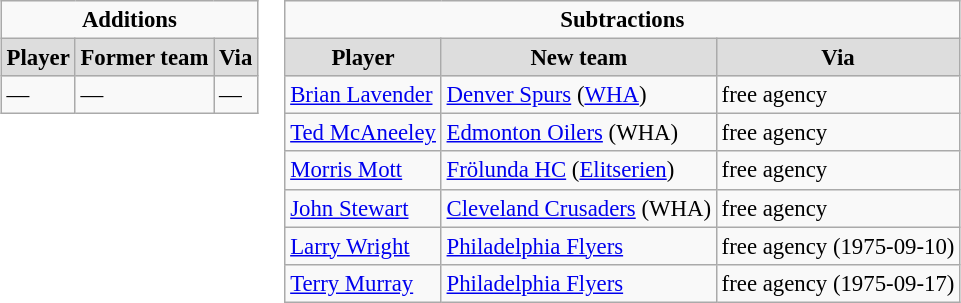<table cellspacing="0">
<tr>
<td valign="top"><br><table class="wikitable" style="font-size: 95%">
<tr>
<td colspan="10" align="center"><strong>Additions</strong></td>
</tr>
<tr align="center"  bgcolor="#dddddd">
<td><strong>Player</strong></td>
<td><strong>Former team</strong></td>
<td><strong>Via</strong></td>
</tr>
<tr>
<td>—</td>
<td>—</td>
<td>—</td>
</tr>
</table>
</td>
<td valign="top"><br><table class="wikitable" style="font-size: 95%">
<tr>
<td colspan="10" align="center"><strong>Subtractions</strong></td>
</tr>
<tr align="center"  bgcolor="#dddddd">
<td><strong>Player</strong></td>
<td><strong>New team</strong></td>
<td><strong>Via</strong></td>
</tr>
<tr>
<td><a href='#'>Brian Lavender</a></td>
<td><a href='#'>Denver Spurs</a> (<a href='#'>WHA</a>)</td>
<td>free agency</td>
</tr>
<tr>
<td><a href='#'>Ted McAneeley</a></td>
<td><a href='#'>Edmonton Oilers</a> (WHA)</td>
<td>free agency</td>
</tr>
<tr>
<td><a href='#'>Morris Mott</a></td>
<td><a href='#'>Frölunda HC</a> (<a href='#'>Elitserien</a>)</td>
<td>free agency</td>
</tr>
<tr>
<td><a href='#'>John Stewart</a></td>
<td><a href='#'>Cleveland Crusaders</a> (WHA)</td>
<td>free agency</td>
</tr>
<tr>
<td><a href='#'>Larry Wright</a></td>
<td><a href='#'>Philadelphia Flyers</a></td>
<td>free agency (1975-09-10)</td>
</tr>
<tr>
<td><a href='#'>Terry Murray</a></td>
<td><a href='#'>Philadelphia Flyers</a></td>
<td>free agency (1975-09-17)</td>
</tr>
</table>
</td>
</tr>
</table>
